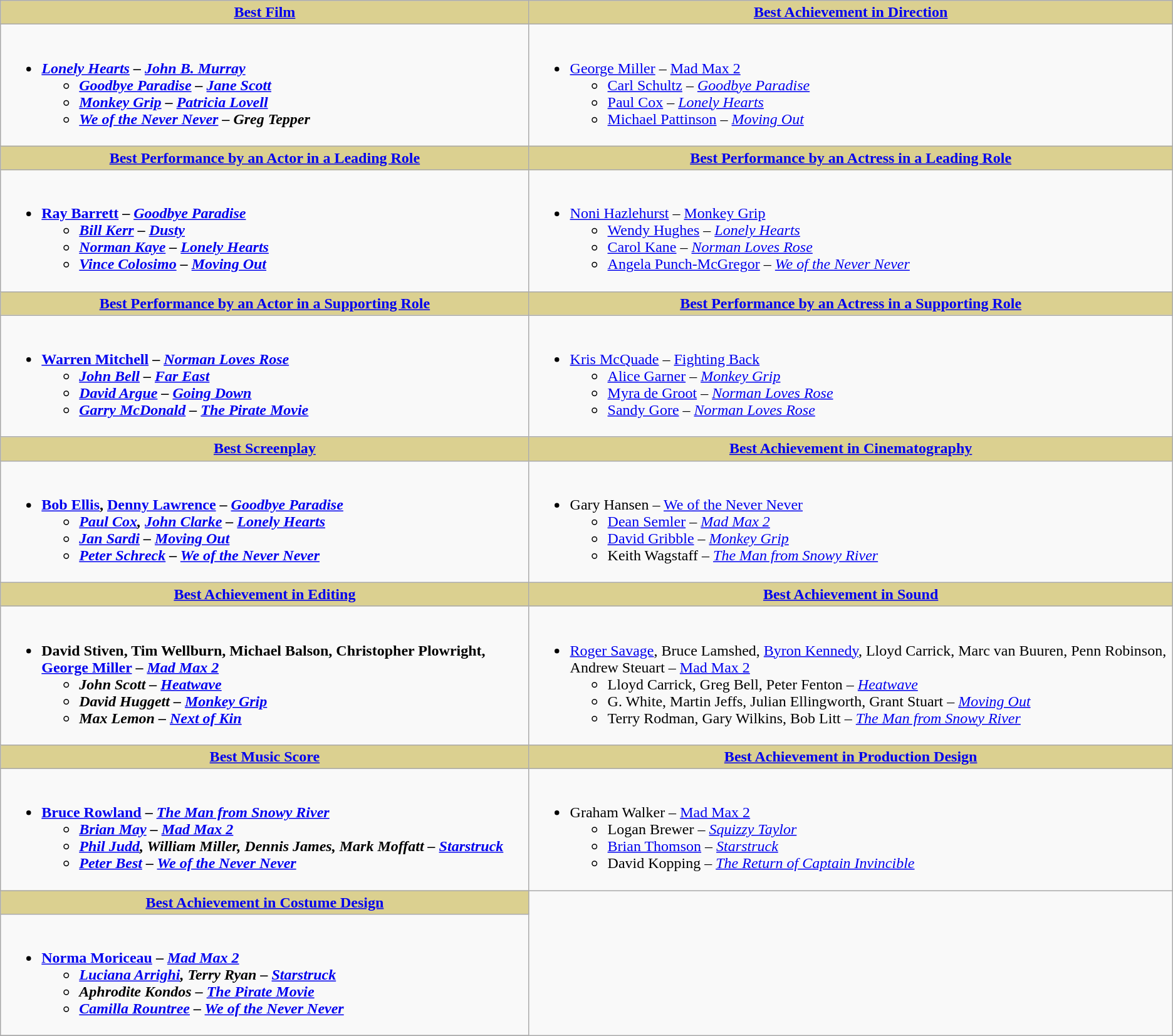<table class=wikitable style="width="100%">
<tr>
<th style="background:#DBD090;" ! style="width:50%"><a href='#'>Best Film</a></th>
<th style="background:#DBD090;" ! style="width:50%"><a href='#'>Best Achievement in Direction</a></th>
</tr>
<tr>
<td valign="top"><br><ul><li><strong><em><a href='#'>Lonely Hearts</a><em> – <a href='#'>John B. Murray</a><strong><ul><li></em><a href='#'>Goodbye Paradise</a><em> – <a href='#'>Jane Scott</a></li><li></em><a href='#'>Monkey Grip</a><em> – <a href='#'>Patricia Lovell</a></li><li></em><a href='#'>We of the Never Never</a><em> – Greg Tepper</li></ul></li></ul></td>
<td valign="top"><br><ul><li></strong><a href='#'>George Miller</a> – </em><a href='#'>Mad Max 2</a></em></strong><ul><li><a href='#'>Carl Schultz</a> – <em><a href='#'>Goodbye Paradise</a></em></li><li><a href='#'>Paul Cox</a> – <em><a href='#'>Lonely Hearts</a></em></li><li><a href='#'>Michael Pattinson</a> – <em><a href='#'>Moving Out</a></em></li></ul></li></ul></td>
</tr>
<tr>
<th style="background:#DBD090;" ! style="width="50%"><a href='#'>Best Performance by an Actor in a Leading Role</a></th>
<th style="background:#DBD090;" ! style="width="50%"><a href='#'>Best Performance by an Actress in a Leading Role</a></th>
</tr>
<tr>
<td valign="top"><br><ul><li><strong><a href='#'>Ray Barrett</a> – <em><a href='#'>Goodbye Paradise</a><strong><em><ul><li><a href='#'>Bill Kerr</a> – </em><a href='#'>Dusty</a><em></li><li><a href='#'>Norman Kaye</a> – </em><a href='#'>Lonely Hearts</a><em></li><li><a href='#'>Vince Colosimo</a> – </em><a href='#'>Moving Out</a><em></li></ul></li></ul></td>
<td valign="top"><br><ul><li></strong><a href='#'>Noni Hazlehurst</a> – </em><a href='#'>Monkey Grip</a></em></strong><ul><li><a href='#'>Wendy Hughes</a> – <em><a href='#'>Lonely Hearts</a></em></li><li><a href='#'>Carol Kane</a> – <em><a href='#'>Norman Loves Rose</a></em></li><li><a href='#'>Angela Punch-McGregor</a> – <em><a href='#'>We of the Never Never</a></em></li></ul></li></ul></td>
</tr>
<tr>
<th style="background:#DBD090;" ! style="width="50%"><a href='#'>Best Performance by an Actor in a Supporting Role</a></th>
<th style="background:#DBD090;" ! style="width="50%"><a href='#'>Best Performance by an Actress in a Supporting Role</a></th>
</tr>
<tr>
<td valign="top"><br><ul><li><strong><a href='#'>Warren Mitchell</a> – <em><a href='#'>Norman Loves Rose</a><strong><em><ul><li><a href='#'>John Bell</a> – </em><a href='#'>Far East</a><em></li><li><a href='#'>David Argue</a> – </em><a href='#'>Going Down</a><em></li><li><a href='#'>Garry McDonald</a> – </em><a href='#'>The Pirate Movie</a><em></li></ul></li></ul></td>
<td valign="top"><br><ul><li></strong><a href='#'>Kris McQuade</a> – </em><a href='#'>Fighting Back</a></em></strong><ul><li><a href='#'>Alice Garner</a> – <em><a href='#'>Monkey Grip</a></em></li><li><a href='#'>Myra de Groot</a> – <em><a href='#'>Norman Loves Rose</a></em></li><li><a href='#'>Sandy Gore</a> – <em><a href='#'>Norman Loves Rose</a></em></li></ul></li></ul></td>
</tr>
<tr>
<th style="background:#DBD090;" ! style="width="50%"><a href='#'>Best Screenplay</a></th>
<th style="background:#DBD090;" ! style="width="50%"><a href='#'>Best Achievement in Cinematography</a></th>
</tr>
<tr>
<td valign="top"><br><ul><li><strong><a href='#'>Bob Ellis</a>, <a href='#'>Denny Lawrence</a> – <em><a href='#'>Goodbye Paradise</a><strong><em><ul><li><a href='#'>Paul Cox</a>, <a href='#'>John Clarke</a> – </em><a href='#'>Lonely Hearts</a><em></li><li><a href='#'>Jan Sardi</a> – </em><a href='#'>Moving Out</a><em></li><li><a href='#'>Peter Schreck</a> – </em><a href='#'>We of the Never Never</a><em></li></ul></li></ul></td>
<td valign="top"><br><ul><li></strong>Gary Hansen – </em><a href='#'>We of the Never Never</a></em></strong><ul><li><a href='#'>Dean Semler</a> – <em><a href='#'>Mad Max 2</a></em></li><li><a href='#'>David Gribble</a> – <em><a href='#'>Monkey Grip</a></em></li><li>Keith Wagstaff – <em><a href='#'>The Man from Snowy River</a></em></li></ul></li></ul></td>
</tr>
<tr>
<th style="background:#DBD090;" ! style="width="50%"><a href='#'>Best Achievement in Editing</a></th>
<th style="background:#DBD090;" ! style="width="50%"><a href='#'>Best Achievement in Sound</a></th>
</tr>
<tr>
<td valign="top"><br><ul><li><strong>David Stiven, Tim Wellburn, Michael Balson, Christopher Plowright, <a href='#'>George Miller</a> – <em><a href='#'>Mad Max 2</a><strong><em><ul><li>John Scott – </em><a href='#'>Heatwave</a><em></li><li>David Huggett – </em><a href='#'>Monkey Grip</a><em></li><li>Max Lemon – </em><a href='#'>Next of Kin</a><em></li></ul></li></ul></td>
<td valign="top"><br><ul><li></strong><a href='#'>Roger Savage</a>, Bruce Lamshed, <a href='#'>Byron Kennedy</a>, Lloyd Carrick, Marc van Buuren, Penn Robinson, Andrew Steuart – </em><a href='#'>Mad Max 2</a></em></strong><ul><li>Lloyd Carrick, Greg Bell, Peter Fenton – <em><a href='#'>Heatwave</a></em></li><li>G. White, Martin Jeffs, Julian Ellingworth, Grant Stuart – <em><a href='#'>Moving Out</a></em></li><li>Terry Rodman, Gary Wilkins, Bob Litt – <em><a href='#'>The Man from Snowy River</a></em></li></ul></li></ul></td>
</tr>
<tr>
<th style="background:#DBD090;" ! style="width="50%"><a href='#'>Best Music Score</a></th>
<th style="background:#DBD090;" ! style="width="50%"><a href='#'>Best Achievement in Production Design</a></th>
</tr>
<tr>
<td valign="top"><br><ul><li><strong><a href='#'>Bruce Rowland</a> – <em><a href='#'>The Man from Snowy River</a><strong><em><ul><li><a href='#'>Brian May</a> – </em><a href='#'>Mad Max 2</a><em></li><li><a href='#'>Phil Judd</a>, William Miller, Dennis James, Mark Moffatt – </em><a href='#'>Starstruck</a><em></li><li><a href='#'>Peter Best</a> – </em><a href='#'>We of the Never Never</a><em></li></ul></li></ul></td>
<td valign="top"><br><ul><li></strong>Graham Walker – </em><a href='#'>Mad Max 2</a></em></strong><ul><li>Logan Brewer – <em><a href='#'>Squizzy Taylor</a></em></li><li><a href='#'>Brian Thomson</a> – <em><a href='#'>Starstruck</a></em></li><li>David Kopping – <em><a href='#'>The Return of Captain Invincible</a></em></li></ul></li></ul></td>
</tr>
<tr>
<th style="background:#DBD090;" ! style="width="50%"><a href='#'>Best Achievement in Costume Design</a></th>
</tr>
<tr>
<td valign="top"><br><ul><li><strong><a href='#'>Norma Moriceau</a> – <em><a href='#'>Mad Max 2</a><strong><em><ul><li><a href='#'>Luciana Arrighi</a>, Terry Ryan – </em><a href='#'>Starstruck</a><em></li><li>Aphrodite Kondos – </em><a href='#'>The Pirate Movie</a><em></li><li><a href='#'>Camilla Rountree</a> – </em><a href='#'>We of the Never Never</a><em></li></ul></li></ul></td>
</tr>
<tr>
</tr>
</table>
